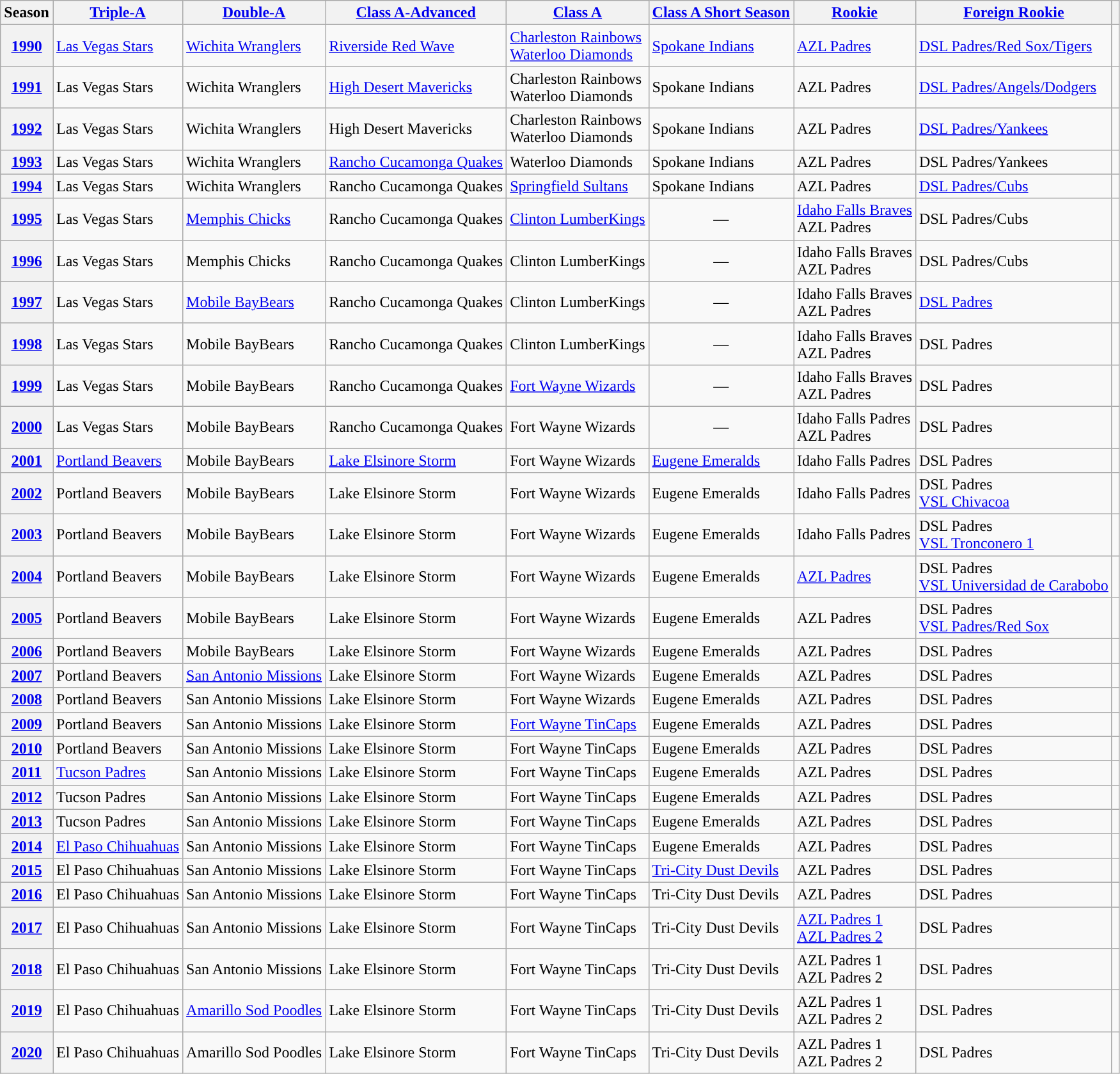<table class="wikitable plainrowheaders">
<tr>
<th scope="col">Season</th>
<th scope="col"><a href='#'><span>Triple-A</span></a></th>
<th scope="col"><a href='#'><span>Double-A</span></a></th>
<th scope="col"><a href='#'><span>Class A-Advanced</span></a></th>
<th scope="col"><a href='#'><span>Class A</span></a></th>
<th scope="col"><a href='#'><span>Class A Short Season</span></a></th>
<th scope="col"><a href='#'><span>Rookie</span></a></th>
<th scope="col"><a href='#'><span>Foreign Rookie</span></a></th>
<th scope="col"></th>
</tr>
<tr>
<th scope="row" style="text-align:center"><a href='#'>1990</a></th>
<td><a href='#'>Las Vegas Stars</a></td>
<td><a href='#'>Wichita Wranglers</a></td>
<td><a href='#'>Riverside Red Wave</a></td>
<td><a href='#'>Charleston Rainbows</a><br><a href='#'>Waterloo Diamonds</a></td>
<td><a href='#'>Spokane Indians</a></td>
<td><a href='#'>AZL Padres</a></td>
<td><a href='#'>DSL Padres/Red Sox/Tigers</a></td>
<td align="center"></td>
</tr>
<tr>
<th scope="row" style="text-align:center"><a href='#'>1991</a></th>
<td>Las Vegas Stars</td>
<td>Wichita Wranglers</td>
<td><a href='#'>High Desert Mavericks</a></td>
<td>Charleston Rainbows<br>Waterloo Diamonds</td>
<td>Spokane Indians</td>
<td>AZL Padres</td>
<td><a href='#'>DSL Padres/Angels/Dodgers</a></td>
<td align="center"></td>
</tr>
<tr>
<th scope="row" style="text-align:center"><a href='#'>1992</a></th>
<td>Las Vegas Stars</td>
<td>Wichita Wranglers</td>
<td>High Desert Mavericks</td>
<td>Charleston Rainbows<br>Waterloo Diamonds</td>
<td>Spokane Indians</td>
<td>AZL Padres</td>
<td><a href='#'>DSL Padres/Yankees</a></td>
<td align="center"></td>
</tr>
<tr>
<th scope="row" style="text-align:center"><a href='#'>1993</a></th>
<td>Las Vegas Stars</td>
<td>Wichita Wranglers</td>
<td><a href='#'>Rancho Cucamonga Quakes</a></td>
<td>Waterloo Diamonds</td>
<td>Spokane Indians</td>
<td>AZL Padres</td>
<td>DSL Padres/Yankees</td>
<td align="center"></td>
</tr>
<tr>
<th scope="row" style="text-align:center"><a href='#'>1994</a></th>
<td>Las Vegas Stars</td>
<td>Wichita Wranglers</td>
<td>Rancho Cucamonga Quakes</td>
<td><a href='#'>Springfield Sultans</a></td>
<td>Spokane Indians</td>
<td>AZL Padres</td>
<td><a href='#'>DSL Padres/Cubs</a></td>
<td align="center"></td>
</tr>
<tr>
<th scope="row" style="text-align:center"><a href='#'>1995</a></th>
<td>Las Vegas Stars</td>
<td><a href='#'>Memphis Chicks</a></td>
<td>Rancho Cucamonga Quakes</td>
<td><a href='#'>Clinton LumberKings</a></td>
<td align="center">—</td>
<td><a href='#'>Idaho Falls Braves</a><br>AZL Padres</td>
<td>DSL Padres/Cubs</td>
<td align="center"></td>
</tr>
<tr>
<th scope="row" style="text-align:center"><a href='#'>1996</a></th>
<td>Las Vegas Stars</td>
<td>Memphis Chicks</td>
<td>Rancho Cucamonga Quakes</td>
<td>Clinton LumberKings</td>
<td align="center">—</td>
<td>Idaho Falls Braves<br>AZL Padres</td>
<td>DSL Padres/Cubs</td>
<td align="center"></td>
</tr>
<tr>
<th scope="row" style="text-align:center"><a href='#'>1997</a></th>
<td>Las Vegas Stars</td>
<td><a href='#'>Mobile BayBears</a></td>
<td>Rancho Cucamonga Quakes</td>
<td>Clinton LumberKings</td>
<td align="center">—</td>
<td>Idaho Falls Braves<br>AZL Padres</td>
<td><a href='#'>DSL Padres</a></td>
<td align="center"></td>
</tr>
<tr>
<th scope="row" style="text-align:center"><a href='#'>1998</a></th>
<td>Las Vegas Stars</td>
<td>Mobile BayBears</td>
<td>Rancho Cucamonga Quakes</td>
<td>Clinton LumberKings</td>
<td align="center">—</td>
<td>Idaho Falls Braves<br>AZL Padres</td>
<td>DSL Padres</td>
<td align="center"></td>
</tr>
<tr>
<th scope="row" style="text-align:center"><a href='#'>1999</a></th>
<td>Las Vegas Stars</td>
<td>Mobile BayBears</td>
<td>Rancho Cucamonga Quakes</td>
<td><a href='#'>Fort Wayne Wizards</a></td>
<td align="center">—</td>
<td>Idaho Falls Braves<br>AZL Padres</td>
<td>DSL Padres</td>
<td align="center"></td>
</tr>
<tr>
<th scope="row" style="text-align:center"><a href='#'>2000</a></th>
<td>Las Vegas Stars</td>
<td>Mobile BayBears</td>
<td>Rancho Cucamonga Quakes</td>
<td>Fort Wayne Wizards</td>
<td align="center">—</td>
<td>Idaho Falls Padres<br>AZL Padres</td>
<td>DSL Padres</td>
<td align="center"></td>
</tr>
<tr>
<th scope="row" style="text-align:center"><a href='#'>2001</a></th>
<td><a href='#'>Portland Beavers</a></td>
<td>Mobile BayBears</td>
<td><a href='#'>Lake Elsinore Storm</a></td>
<td>Fort Wayne Wizards</td>
<td><a href='#'>Eugene Emeralds</a></td>
<td>Idaho Falls Padres</td>
<td>DSL Padres</td>
<td align="center"></td>
</tr>
<tr>
<th scope="row" style="text-align:center"><a href='#'>2002</a></th>
<td>Portland Beavers</td>
<td>Mobile BayBears</td>
<td>Lake Elsinore Storm</td>
<td>Fort Wayne Wizards</td>
<td>Eugene Emeralds</td>
<td>Idaho Falls Padres</td>
<td>DSL Padres<br><a href='#'>VSL Chivacoa</a></td>
<td align="center"></td>
</tr>
<tr>
<th scope="row" style="text-align:center"><a href='#'>2003</a></th>
<td>Portland Beavers</td>
<td>Mobile BayBears</td>
<td>Lake Elsinore Storm</td>
<td>Fort Wayne Wizards</td>
<td>Eugene Emeralds</td>
<td>Idaho Falls Padres</td>
<td>DSL Padres<br><a href='#'>VSL Tronconero 1</a></td>
<td align="center"></td>
</tr>
<tr>
<th scope="row" style="text-align:center"><a href='#'>2004</a></th>
<td>Portland Beavers</td>
<td>Mobile BayBears</td>
<td>Lake Elsinore Storm</td>
<td>Fort Wayne Wizards</td>
<td>Eugene Emeralds</td>
<td><a href='#'>AZL Padres</a></td>
<td>DSL Padres<br><a href='#'>VSL Universidad de Carabobo</a></td>
<td align="center"></td>
</tr>
<tr>
<th scope="row" style="text-align:center"><a href='#'>2005</a></th>
<td>Portland Beavers</td>
<td>Mobile BayBears</td>
<td>Lake Elsinore Storm</td>
<td>Fort Wayne Wizards</td>
<td>Eugene Emeralds</td>
<td>AZL Padres</td>
<td>DSL Padres<br><a href='#'>VSL Padres/Red Sox</a></td>
<td align="center"></td>
</tr>
<tr>
<th scope="row" style="text-align:center"><a href='#'>2006</a></th>
<td>Portland Beavers</td>
<td>Mobile BayBears</td>
<td>Lake Elsinore Storm</td>
<td>Fort Wayne Wizards</td>
<td>Eugene Emeralds</td>
<td>AZL Padres</td>
<td>DSL Padres</td>
<td align="center"></td>
</tr>
<tr>
<th scope="row" style="text-align:center"><a href='#'>2007</a></th>
<td>Portland Beavers</td>
<td><a href='#'>San Antonio Missions</a></td>
<td>Lake Elsinore Storm</td>
<td>Fort Wayne Wizards</td>
<td>Eugene Emeralds</td>
<td>AZL Padres</td>
<td>DSL Padres</td>
<td align="center"></td>
</tr>
<tr>
<th scope="row" style="text-align:center"><a href='#'>2008</a></th>
<td>Portland Beavers</td>
<td>San Antonio Missions</td>
<td>Lake Elsinore Storm</td>
<td>Fort Wayne Wizards</td>
<td>Eugene Emeralds</td>
<td>AZL Padres</td>
<td>DSL Padres</td>
<td align="center"></td>
</tr>
<tr>
<th scope="row" style="text-align:center"><a href='#'>2009</a></th>
<td>Portland Beavers</td>
<td>San Antonio Missions</td>
<td>Lake Elsinore Storm</td>
<td><a href='#'>Fort Wayne TinCaps</a></td>
<td>Eugene Emeralds</td>
<td>AZL Padres</td>
<td>DSL Padres</td>
<td align="center"></td>
</tr>
<tr>
<th scope="row" style="text-align:center"><a href='#'>2010</a></th>
<td>Portland Beavers</td>
<td>San Antonio Missions</td>
<td>Lake Elsinore Storm</td>
<td>Fort Wayne TinCaps</td>
<td>Eugene Emeralds</td>
<td>AZL Padres</td>
<td>DSL Padres</td>
<td align="center"></td>
</tr>
<tr>
<th scope="row" style="text-align:center"><a href='#'>2011</a></th>
<td><a href='#'>Tucson Padres</a></td>
<td>San Antonio Missions</td>
<td>Lake Elsinore Storm</td>
<td>Fort Wayne TinCaps</td>
<td>Eugene Emeralds</td>
<td>AZL Padres</td>
<td>DSL Padres</td>
<td align="center"></td>
</tr>
<tr>
<th scope="row" style="text-align:center"><a href='#'>2012</a></th>
<td>Tucson Padres</td>
<td>San Antonio Missions</td>
<td>Lake Elsinore Storm</td>
<td>Fort Wayne TinCaps</td>
<td>Eugene Emeralds</td>
<td>AZL Padres</td>
<td>DSL Padres</td>
<td align="center"></td>
</tr>
<tr>
<th scope="row" style="text-align:center"><a href='#'>2013</a></th>
<td>Tucson Padres</td>
<td>San Antonio Missions</td>
<td>Lake Elsinore Storm</td>
<td>Fort Wayne TinCaps</td>
<td>Eugene Emeralds</td>
<td>AZL Padres</td>
<td>DSL Padres</td>
<td align="center"></td>
</tr>
<tr>
<th scope="row" style="text-align:center"><a href='#'>2014</a></th>
<td><a href='#'>El Paso Chihuahuas</a></td>
<td>San Antonio Missions</td>
<td>Lake Elsinore Storm</td>
<td>Fort Wayne TinCaps</td>
<td>Eugene Emeralds</td>
<td>AZL Padres</td>
<td>DSL Padres</td>
<td align="center"></td>
</tr>
<tr>
<th scope="row" style="text-align:center"><a href='#'>2015</a></th>
<td>El Paso Chihuahuas</td>
<td>San Antonio Missions</td>
<td>Lake Elsinore Storm</td>
<td>Fort Wayne TinCaps</td>
<td><a href='#'>Tri-City Dust Devils</a></td>
<td>AZL Padres</td>
<td>DSL Padres</td>
<td align="center"></td>
</tr>
<tr>
<th scope="row" style="text-align:center"><a href='#'>2016</a></th>
<td>El Paso Chihuahuas</td>
<td>San Antonio Missions</td>
<td>Lake Elsinore Storm</td>
<td>Fort Wayne TinCaps</td>
<td>Tri-City Dust Devils</td>
<td>AZL Padres</td>
<td>DSL Padres</td>
<td align="center"></td>
</tr>
<tr>
<th scope="row" style="text-align:center"><a href='#'>2017</a></th>
<td>El Paso Chihuahuas</td>
<td>San Antonio Missions</td>
<td>Lake Elsinore Storm</td>
<td>Fort Wayne TinCaps</td>
<td>Tri-City Dust Devils</td>
<td><a href='#'>AZL Padres 1</a><br><a href='#'>AZL Padres 2</a></td>
<td>DSL Padres</td>
<td align="center"></td>
</tr>
<tr>
<th scope="row" style="text-align:center"><a href='#'>2018</a></th>
<td>El Paso Chihuahuas</td>
<td>San Antonio Missions</td>
<td>Lake Elsinore Storm</td>
<td>Fort Wayne TinCaps</td>
<td>Tri-City Dust Devils</td>
<td>AZL Padres 1<br>AZL Padres 2</td>
<td>DSL Padres</td>
<td align="center"></td>
</tr>
<tr>
<th scope="row" style="text-align:center"><a href='#'>2019</a></th>
<td>El Paso Chihuahuas</td>
<td><a href='#'>Amarillo Sod Poodles</a></td>
<td>Lake Elsinore Storm</td>
<td>Fort Wayne TinCaps</td>
<td>Tri-City Dust Devils</td>
<td>AZL Padres 1<br>AZL Padres 2</td>
<td>DSL Padres</td>
<td align="center"></td>
</tr>
<tr>
<th scope="row" style="text-align:center"><a href='#'>2020</a></th>
<td>El Paso Chihuahuas</td>
<td>Amarillo Sod Poodles</td>
<td>Lake Elsinore Storm</td>
<td>Fort Wayne TinCaps</td>
<td>Tri-City Dust Devils</td>
<td>AZL Padres 1<br>AZL Padres 2</td>
<td>DSL Padres</td>
<td align="center"></td>
</tr>
</table>
